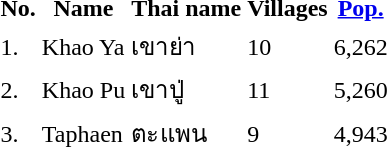<table>
<tr>
<th>No.</th>
<th>Name</th>
<th>Thai name</th>
<th>Villages</th>
<th><a href='#'>Pop.</a></th>
</tr>
<tr>
<td>1.</td>
<td>Khao Ya</td>
<td>เขาย่า</td>
<td>10</td>
<td>6,262</td>
<td></td>
</tr>
<tr>
<td>2.</td>
<td>Khao Pu</td>
<td>เขาปู่</td>
<td>11</td>
<td>5,260</td>
<td></td>
</tr>
<tr>
<td>3.</td>
<td>Taphaen</td>
<td>ตะแพน</td>
<td>9</td>
<td>4,943</td>
<td></td>
</tr>
</table>
